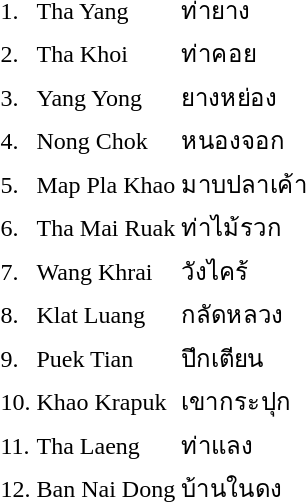<table>
<tr>
<td>1.</td>
<td>Tha Yang</td>
<td>ท่ายาง</td>
<td></td>
</tr>
<tr>
<td>2.</td>
<td>Tha Khoi</td>
<td>ท่าคอย</td>
<td></td>
</tr>
<tr>
<td>3.</td>
<td>Yang Yong</td>
<td>ยางหย่อง</td>
<td></td>
</tr>
<tr>
<td>4.</td>
<td>Nong Chok</td>
<td>หนองจอก</td>
<td></td>
</tr>
<tr>
<td>5.</td>
<td>Map Pla Khao</td>
<td>มาบปลาเค้า</td>
<td></td>
</tr>
<tr>
<td>6.</td>
<td>Tha Mai Ruak</td>
<td>ท่าไม้รวก</td>
<td></td>
</tr>
<tr>
<td>7.</td>
<td>Wang Khrai</td>
<td>วังไคร้</td>
<td></td>
</tr>
<tr>
<td>8.</td>
<td>Klat Luang</td>
<td>กลัดหลวง</td>
<td></td>
</tr>
<tr>
<td>9.</td>
<td>Puek Tian</td>
<td>ปึกเตียน</td>
<td></td>
</tr>
<tr>
<td>10.</td>
<td>Khao Krapuk</td>
<td>เขากระปุก</td>
<td></td>
</tr>
<tr>
<td>11.</td>
<td>Tha Laeng</td>
<td>ท่าแลง</td>
<td></td>
</tr>
<tr>
<td>12.</td>
<td>Ban Nai Dong</td>
<td>บ้านในดง</td>
<td></td>
</tr>
</table>
